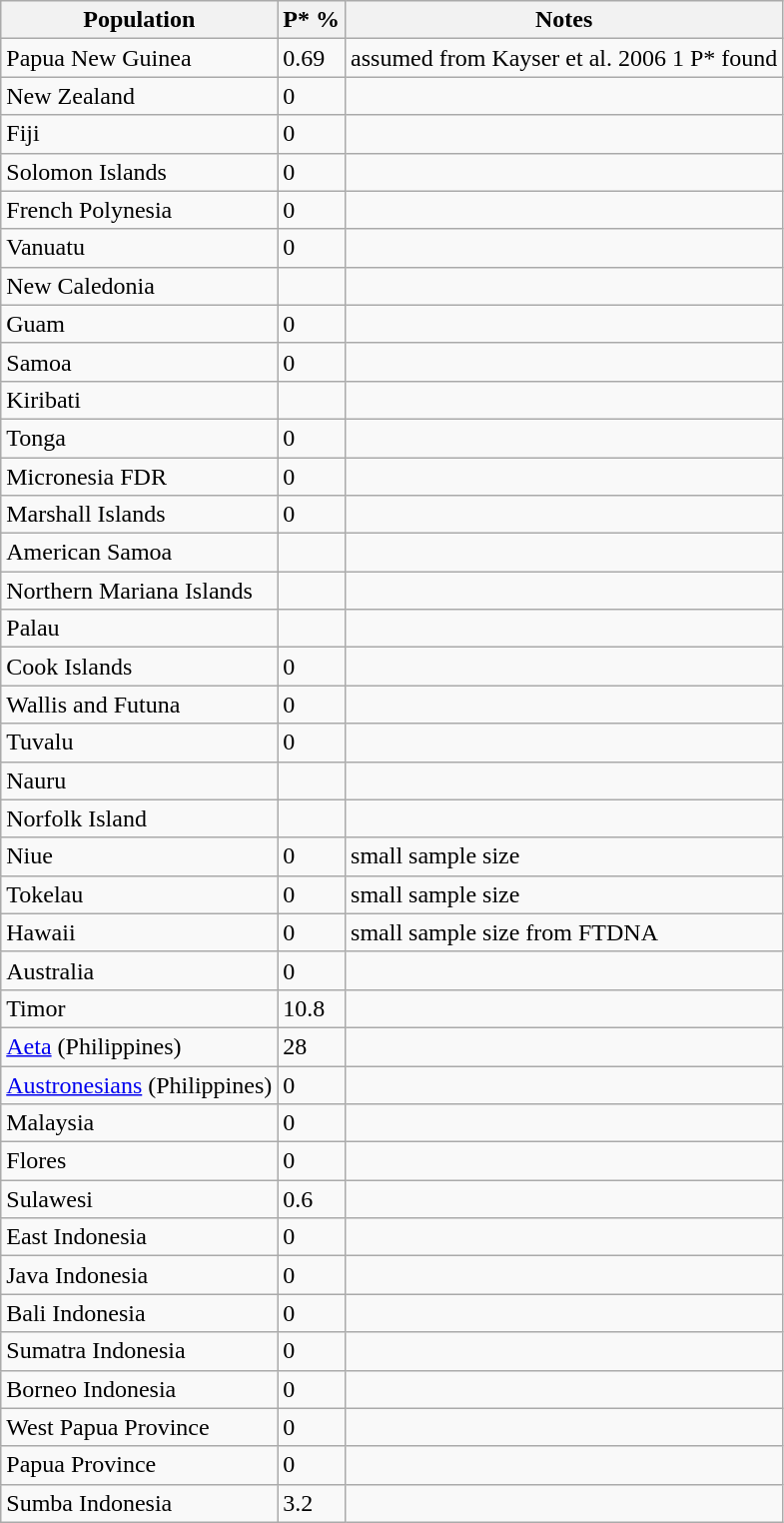<table class="wikitable sortable">
<tr>
<th>Population</th>
<th>P* %</th>
<th>Notes</th>
</tr>
<tr>
<td>Papua New Guinea</td>
<td>0.69</td>
<td>assumed from Kayser et al. 2006 1 P* found</td>
</tr>
<tr>
<td>New Zealand</td>
<td>0</td>
<td></td>
</tr>
<tr>
<td>Fiji</td>
<td>0</td>
<td></td>
</tr>
<tr>
<td>Solomon Islands</td>
<td>0</td>
<td></td>
</tr>
<tr>
<td>French Polynesia</td>
<td>0</td>
<td></td>
</tr>
<tr>
<td>Vanuatu</td>
<td>0</td>
<td></td>
</tr>
<tr>
<td>New Caledonia</td>
<td></td>
<td></td>
</tr>
<tr>
<td>Guam</td>
<td>0</td>
<td></td>
</tr>
<tr>
<td>Samoa</td>
<td>0</td>
<td></td>
</tr>
<tr>
<td>Kiribati</td>
<td></td>
<td></td>
</tr>
<tr>
<td>Tonga</td>
<td>0</td>
<td></td>
</tr>
<tr>
<td>Micronesia FDR</td>
<td>0</td>
<td></td>
</tr>
<tr>
<td>Marshall Islands</td>
<td>0</td>
<td></td>
</tr>
<tr>
<td>American Samoa</td>
<td></td>
<td></td>
</tr>
<tr>
<td>Northern Mariana Islands</td>
<td></td>
<td></td>
</tr>
<tr>
<td>Palau</td>
<td></td>
<td></td>
</tr>
<tr>
<td>Cook Islands</td>
<td>0</td>
<td></td>
</tr>
<tr>
<td>Wallis and Futuna</td>
<td>0</td>
<td></td>
</tr>
<tr>
<td>Tuvalu</td>
<td>0</td>
<td></td>
</tr>
<tr>
<td>Nauru</td>
<td></td>
<td></td>
</tr>
<tr>
<td>Norfolk Island</td>
<td></td>
<td></td>
</tr>
<tr>
<td>Niue</td>
<td>0</td>
<td>small sample size</td>
</tr>
<tr>
<td>Tokelau</td>
<td>0</td>
<td>small sample size</td>
</tr>
<tr>
<td>Hawaii</td>
<td>0</td>
<td>small sample size from FTDNA</td>
</tr>
<tr>
<td>Australia</td>
<td>0</td>
<td></td>
</tr>
<tr>
<td>Timor</td>
<td>10.8</td>
<td></td>
</tr>
<tr>
<td><a href='#'>Aeta</a> (Philippines)</td>
<td>28</td>
<td></td>
</tr>
<tr>
<td><a href='#'>Austronesians</a> (Philippines)</td>
<td>0</td>
<td></td>
</tr>
<tr>
<td>Malaysia</td>
<td>0</td>
<td></td>
</tr>
<tr>
<td>Flores</td>
<td>0</td>
<td></td>
</tr>
<tr>
<td>Sulawesi</td>
<td>0.6</td>
<td></td>
</tr>
<tr>
<td>East Indonesia</td>
<td>0</td>
<td></td>
</tr>
<tr>
<td>Java Indonesia</td>
<td>0</td>
<td></td>
</tr>
<tr>
<td>Bali Indonesia</td>
<td>0</td>
<td></td>
</tr>
<tr>
<td>Sumatra Indonesia</td>
<td>0</td>
<td></td>
</tr>
<tr>
<td>Borneo Indonesia</td>
<td>0</td>
<td></td>
</tr>
<tr>
<td>West Papua Province</td>
<td>0</td>
<td></td>
</tr>
<tr>
<td>Papua Province</td>
<td>0</td>
<td></td>
</tr>
<tr>
<td>Sumba Indonesia</td>
<td>3.2</td>
<td></td>
</tr>
</table>
